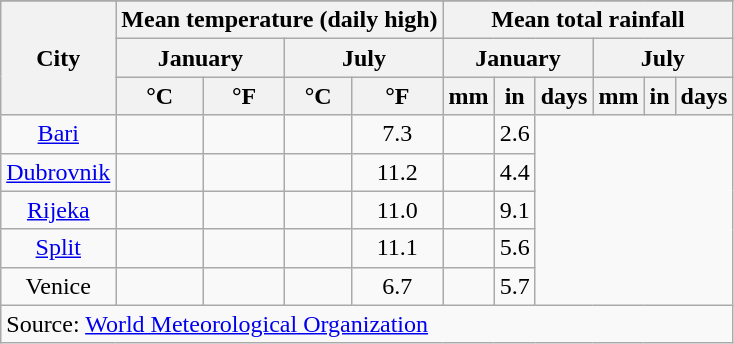<table class="wikitable">
<tr>
</tr>
<tr>
<th rowspan=3>City</th>
<th colspan=4>Mean temperature (daily high)</th>
<th colspan=6>Mean total rainfall</th>
</tr>
<tr>
<th colspan=2>January</th>
<th colspan=2>July</th>
<th colspan=3>January</th>
<th colspan=3>July</th>
</tr>
<tr>
<th>°C</th>
<th>°F</th>
<th>°C</th>
<th>°F</th>
<th>mm</th>
<th>in</th>
<th>days</th>
<th>mm</th>
<th>in</th>
<th>days</th>
</tr>
<tr align=center>
<td><a href='#'>Bari</a></td>
<td></td>
<td></td>
<td></td>
<td>7.3</td>
<td></td>
<td>2.6</td>
</tr>
<tr align=center>
<td><a href='#'>Dubrovnik</a></td>
<td></td>
<td></td>
<td></td>
<td>11.2</td>
<td></td>
<td>4.4</td>
</tr>
<tr align=center>
<td><a href='#'>Rijeka</a></td>
<td></td>
<td></td>
<td></td>
<td>11.0</td>
<td></td>
<td>9.1</td>
</tr>
<tr align=center>
<td><a href='#'>Split</a></td>
<td></td>
<td></td>
<td></td>
<td>11.1</td>
<td></td>
<td>5.6</td>
</tr>
<tr align=center>
<td>Venice</td>
<td></td>
<td></td>
<td></td>
<td>6.7</td>
<td></td>
<td>5.7</td>
</tr>
<tr>
<td colspan=11>Source: <a href='#'>World Meteorological Organization</a></td>
</tr>
</table>
